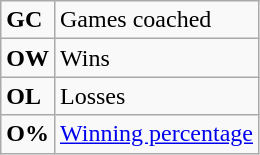<table class="wikitable">
<tr>
<td><strong>GC</strong></td>
<td>Games coached</td>
</tr>
<tr>
<td><strong>OW</strong></td>
<td>Wins</td>
</tr>
<tr>
<td><strong>OL</strong></td>
<td>Losses</td>
</tr>
<tr>
<td align="center"><strong>O%</strong></td>
<td><a href='#'>Winning percentage</a></td>
</tr>
</table>
